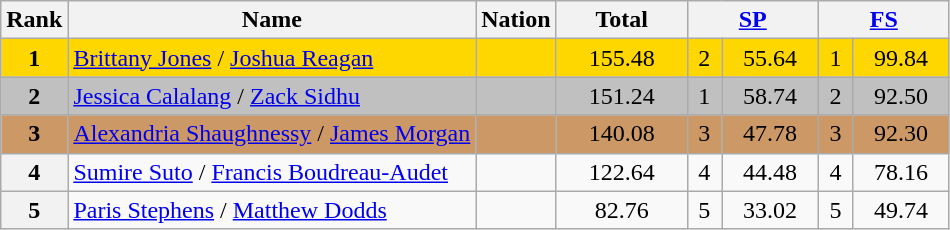<table class="wikitable sortable">
<tr>
<th>Rank</th>
<th>Name</th>
<th>Nation</th>
<th width="80px">Total</th>
<th colspan="2" width="80px"><a href='#'>SP</a></th>
<th colspan="2" width="80px"><a href='#'>FS</a></th>
</tr>
<tr bgcolor="gold">
<td align="center"><strong>1</strong></td>
<td><a href='#'>Brittany Jones</a> / <a href='#'>Joshua Reagan</a></td>
<td></td>
<td align="center">155.48</td>
<td align="center">2</td>
<td align="center">55.64</td>
<td align="center">1</td>
<td align="center">99.84</td>
</tr>
<tr bgcolor="silver">
<td align="center"><strong>2</strong></td>
<td><a href='#'>Jessica Calalang</a> / <a href='#'>Zack Sidhu</a></td>
<td></td>
<td align="center">151.24</td>
<td align="center">1</td>
<td align="center">58.74</td>
<td align="center">2</td>
<td align="center">92.50</td>
</tr>
<tr bgcolor="cc9966">
<td align="center"><strong>3</strong></td>
<td><a href='#'>Alexandria Shaughnessy</a> / <a href='#'>James Morgan</a></td>
<td></td>
<td align="center">140.08</td>
<td align="center">3</td>
<td align="center">47.78</td>
<td align="center">3</td>
<td align="center">92.30</td>
</tr>
<tr>
<th>4</th>
<td><a href='#'>Sumire Suto</a> / <a href='#'>Francis Boudreau-Audet</a></td>
<td></td>
<td align="center">122.64</td>
<td align="center">4</td>
<td align="center">44.48</td>
<td align="center">4</td>
<td align="center">78.16</td>
</tr>
<tr>
<th>5</th>
<td><a href='#'>Paris Stephens</a> / <a href='#'>Matthew Dodds</a></td>
<td></td>
<td align="center">82.76</td>
<td align="center">5</td>
<td align="center">33.02</td>
<td align="center">5</td>
<td align="center">49.74</td>
</tr>
</table>
